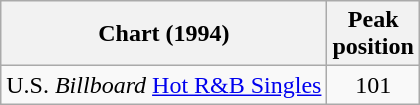<table class="wikitable sortable">
<tr>
<th>Chart (1994)</th>
<th>Peak<br>position</th>
</tr>
<tr>
<td>U.S. <em>Billboard</em> <a href='#'>Hot R&B Singles</a></td>
<td align="center">101</td>
</tr>
</table>
